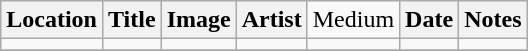<table class="wikitable sortable">
<tr>
<th>Location</th>
<th>Title</th>
<th>Image</th>
<th>Artist</th>
<td>Medium</td>
<th>Date</th>
<th>Notes</th>
</tr>
<tr>
<td></td>
<td></td>
<td></td>
<td></td>
<td></td>
<td></td>
<td></td>
</tr>
<tr>
</tr>
</table>
